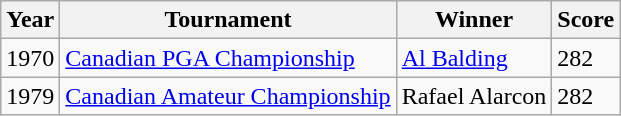<table class="wikitable">
<tr>
<th>Year</th>
<th>Tournament</th>
<th>Winner</th>
<th>Score</th>
</tr>
<tr>
<td>1970</td>
<td><a href='#'>Canadian PGA Championship</a></td>
<td><a href='#'>Al Balding</a></td>
<td>282</td>
</tr>
<tr>
<td>1979</td>
<td><a href='#'>Canadian Amateur Championship</a></td>
<td>Rafael Alarcon</td>
<td>282</td>
</tr>
</table>
